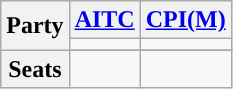<table class="wikitable">
<tr>
<th rowspan="2">Party</th>
<th><a href='#'>AITC</a></th>
<th><a href='#'>CPI(M)</a></th>
</tr>
<tr>
<td style="background:"></td>
<td style="background:"></td>
</tr>
<tr>
<th rowspan="2">Seats</th>
</tr>
<tr>
<td></td>
<td></td>
</tr>
</table>
